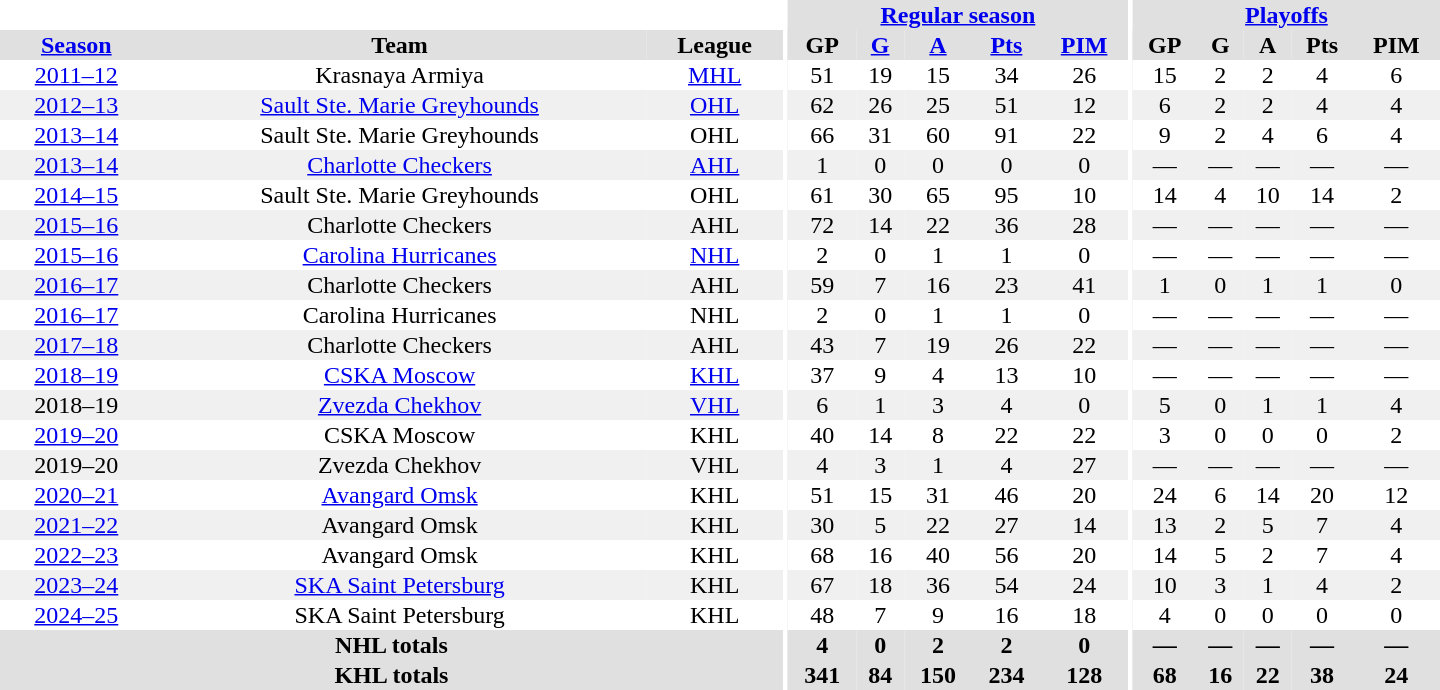<table border="0" cellpadding="1" cellspacing="0" style="text-align:center; width:60em">
<tr bgcolor="#e0e0e0">
<th colspan="3" bgcolor="#ffffff"></th>
<th rowspan="99" bgcolor="#ffffff"></th>
<th colspan="5"><a href='#'>Regular season</a></th>
<th rowspan="99" bgcolor="#ffffff"></th>
<th colspan="5"><a href='#'>Playoffs</a></th>
</tr>
<tr bgcolor="#e0e0e0">
<th><a href='#'>Season</a></th>
<th>Team</th>
<th>League</th>
<th>GP</th>
<th><a href='#'>G</a></th>
<th><a href='#'>A</a></th>
<th><a href='#'>Pts</a></th>
<th><a href='#'>PIM</a></th>
<th>GP</th>
<th>G</th>
<th>A</th>
<th>Pts</th>
<th>PIM</th>
</tr>
<tr>
<td><a href='#'>2011–12</a></td>
<td>Krasnaya Armiya</td>
<td><a href='#'>MHL</a></td>
<td>51</td>
<td>19</td>
<td>15</td>
<td>34</td>
<td>26</td>
<td>15</td>
<td>2</td>
<td>2</td>
<td>4</td>
<td>6</td>
</tr>
<tr bgcolor="#f0f0f0">
<td><a href='#'>2012–13</a></td>
<td><a href='#'>Sault Ste. Marie Greyhounds</a></td>
<td><a href='#'>OHL</a></td>
<td>62</td>
<td>26</td>
<td>25</td>
<td>51</td>
<td>12</td>
<td>6</td>
<td>2</td>
<td>2</td>
<td>4</td>
<td>4</td>
</tr>
<tr>
<td><a href='#'>2013–14</a></td>
<td>Sault Ste. Marie Greyhounds</td>
<td>OHL</td>
<td>66</td>
<td>31</td>
<td>60</td>
<td>91</td>
<td>22</td>
<td>9</td>
<td>2</td>
<td>4</td>
<td>6</td>
<td>4</td>
</tr>
<tr bgcolor="#f0f0f0">
<td><a href='#'>2013–14</a></td>
<td><a href='#'>Charlotte Checkers</a></td>
<td><a href='#'>AHL</a></td>
<td>1</td>
<td>0</td>
<td>0</td>
<td>0</td>
<td>0</td>
<td>—</td>
<td>—</td>
<td>—</td>
<td>—</td>
<td>—</td>
</tr>
<tr>
<td><a href='#'>2014–15</a></td>
<td>Sault Ste. Marie Greyhounds</td>
<td>OHL</td>
<td>61</td>
<td>30</td>
<td>65</td>
<td>95</td>
<td>10</td>
<td>14</td>
<td>4</td>
<td>10</td>
<td>14</td>
<td>2</td>
</tr>
<tr bgcolor="#f0f0f0">
<td><a href='#'>2015–16</a></td>
<td>Charlotte Checkers</td>
<td>AHL</td>
<td>72</td>
<td>14</td>
<td>22</td>
<td>36</td>
<td>28</td>
<td>—</td>
<td>—</td>
<td>—</td>
<td>—</td>
<td>—</td>
</tr>
<tr>
<td><a href='#'>2015–16</a></td>
<td><a href='#'>Carolina Hurricanes</a></td>
<td><a href='#'>NHL</a></td>
<td>2</td>
<td>0</td>
<td>1</td>
<td>1</td>
<td>0</td>
<td>—</td>
<td>—</td>
<td>—</td>
<td>—</td>
<td>—</td>
</tr>
<tr bgcolor="#f0f0f0">
<td><a href='#'>2016–17</a></td>
<td>Charlotte Checkers</td>
<td>AHL</td>
<td>59</td>
<td>7</td>
<td>16</td>
<td>23</td>
<td>41</td>
<td>1</td>
<td>0</td>
<td>1</td>
<td>1</td>
<td>0</td>
</tr>
<tr>
<td><a href='#'>2016–17</a></td>
<td>Carolina Hurricanes</td>
<td>NHL</td>
<td>2</td>
<td>0</td>
<td>1</td>
<td>1</td>
<td>0</td>
<td>—</td>
<td>—</td>
<td>—</td>
<td>—</td>
<td>—</td>
</tr>
<tr bgcolor="#f0f0f0">
<td><a href='#'>2017–18</a></td>
<td>Charlotte Checkers</td>
<td>AHL</td>
<td>43</td>
<td>7</td>
<td>19</td>
<td>26</td>
<td>22</td>
<td>—</td>
<td>—</td>
<td>—</td>
<td>—</td>
<td>—</td>
</tr>
<tr>
<td><a href='#'>2018–19</a></td>
<td><a href='#'>CSKA Moscow</a></td>
<td><a href='#'>KHL</a></td>
<td>37</td>
<td>9</td>
<td>4</td>
<td>13</td>
<td>10</td>
<td>—</td>
<td>—</td>
<td>—</td>
<td>—</td>
<td>—</td>
</tr>
<tr bgcolor="#f0f0f0">
<td>2018–19</td>
<td><a href='#'>Zvezda Chekhov</a></td>
<td><a href='#'>VHL</a></td>
<td>6</td>
<td>1</td>
<td>3</td>
<td>4</td>
<td>0</td>
<td>5</td>
<td>0</td>
<td>1</td>
<td>1</td>
<td>4</td>
</tr>
<tr>
<td><a href='#'>2019–20</a></td>
<td>CSKA Moscow</td>
<td>KHL</td>
<td>40</td>
<td>14</td>
<td>8</td>
<td>22</td>
<td>22</td>
<td>3</td>
<td>0</td>
<td>0</td>
<td>0</td>
<td>2</td>
</tr>
<tr bgcolor="#f0f0f0">
<td>2019–20</td>
<td>Zvezda Chekhov</td>
<td>VHL</td>
<td>4</td>
<td>3</td>
<td>1</td>
<td>4</td>
<td>27</td>
<td>—</td>
<td>—</td>
<td>—</td>
<td>—</td>
<td>—</td>
</tr>
<tr>
<td><a href='#'>2020–21</a></td>
<td><a href='#'>Avangard Omsk</a></td>
<td>KHL</td>
<td>51</td>
<td>15</td>
<td>31</td>
<td>46</td>
<td>20</td>
<td>24</td>
<td>6</td>
<td>14</td>
<td>20</td>
<td>12</td>
</tr>
<tr bgcolor="#f0f0f0">
<td><a href='#'>2021–22</a></td>
<td>Avangard Omsk</td>
<td>KHL</td>
<td>30</td>
<td>5</td>
<td>22</td>
<td>27</td>
<td>14</td>
<td>13</td>
<td>2</td>
<td>5</td>
<td>7</td>
<td>4</td>
</tr>
<tr>
<td><a href='#'>2022–23</a></td>
<td>Avangard Omsk</td>
<td>KHL</td>
<td>68</td>
<td>16</td>
<td>40</td>
<td>56</td>
<td>20</td>
<td>14</td>
<td>5</td>
<td>2</td>
<td>7</td>
<td>4</td>
</tr>
<tr bgcolor="#f0f0f0">
<td><a href='#'>2023–24</a></td>
<td><a href='#'>SKA Saint Petersburg</a></td>
<td>KHL</td>
<td>67</td>
<td>18</td>
<td>36</td>
<td>54</td>
<td>24</td>
<td>10</td>
<td>3</td>
<td>1</td>
<td>4</td>
<td>2</td>
</tr>
<tr>
<td><a href='#'>2024–25</a></td>
<td>SKA Saint Petersburg</td>
<td>KHL</td>
<td>48</td>
<td>7</td>
<td>9</td>
<td>16</td>
<td>18</td>
<td>4</td>
<td>0</td>
<td>0</td>
<td>0</td>
<td>0</td>
</tr>
<tr bgcolor="#e0e0e0">
<th colspan="3">NHL totals</th>
<th>4</th>
<th>0</th>
<th>2</th>
<th>2</th>
<th>0</th>
<th>—</th>
<th>—</th>
<th>—</th>
<th>—</th>
<th>—</th>
</tr>
<tr bgcolor="#e0e0e0">
<th colspan="3">KHL totals</th>
<th>341</th>
<th>84</th>
<th>150</th>
<th>234</th>
<th>128</th>
<th>68</th>
<th>16</th>
<th>22</th>
<th>38</th>
<th>24</th>
</tr>
</table>
